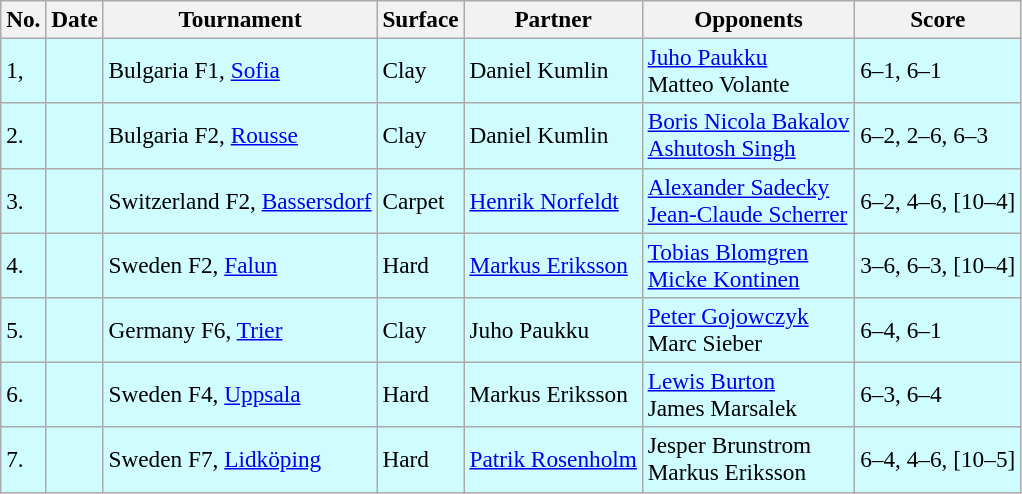<table class="sortable wikitable" style=font-size:97%>
<tr>
<th>No.</th>
<th>Date</th>
<th>Tournament</th>
<th>Surface</th>
<th>Partner</th>
<th>Opponents</th>
<th class="unsortable">Score</th>
</tr>
<tr style="background:#cffcff;">
<td>1,</td>
<td></td>
<td>Bulgaria F1, <a href='#'>Sofia</a></td>
<td>Clay</td>
<td> Daniel Kumlin</td>
<td><a href='#'>Juho Paukku</a><br> Matteo Volante</td>
<td>6–1, 6–1</td>
</tr>
<tr style="background:#cffcff;">
<td>2.</td>
<td></td>
<td>Bulgaria F2, <a href='#'>Rousse</a></td>
<td>Clay</td>
<td> Daniel Kumlin</td>
<td> <a href='#'>Boris Nicola Bakalov</a><br> <a href='#'>Ashutosh Singh</a></td>
<td>6–2, 2–6, 6–3</td>
</tr>
<tr style="background:#cffcff;">
<td>3.</td>
<td></td>
<td>Switzerland F2, <a href='#'>Bassersdorf</a></td>
<td>Carpet</td>
<td> <a href='#'>Henrik Norfeldt</a></td>
<td> <a href='#'>Alexander Sadecky</a><br> <a href='#'>Jean-Claude Scherrer</a></td>
<td>6–2, 4–6, [10–4]</td>
</tr>
<tr style="background:#cffcff;">
<td>4.</td>
<td></td>
<td>Sweden F2, <a href='#'>Falun</a></td>
<td>Hard</td>
<td> <a href='#'>Markus Eriksson</a></td>
<td> <a href='#'>Tobias Blomgren</a><br> <a href='#'>Micke Kontinen</a></td>
<td>3–6, 6–3, [10–4]</td>
</tr>
<tr style="background:#cffcff;">
<td>5.</td>
<td></td>
<td>Germany F6, <a href='#'>Trier</a></td>
<td>Clay</td>
<td> Juho Paukku</td>
<td> <a href='#'>Peter Gojowczyk</a><br> Marc Sieber</td>
<td>6–4, 6–1</td>
</tr>
<tr style="background:#cffcff;">
<td>6.</td>
<td></td>
<td>Sweden F4, <a href='#'>Uppsala</a></td>
<td>Hard</td>
<td> Markus Eriksson</td>
<td> <a href='#'>Lewis Burton</a><br> James Marsalek</td>
<td>6–3, 6–4</td>
</tr>
<tr style="background:#cffcff;">
<td>7.</td>
<td></td>
<td>Sweden F7, <a href='#'>Lidköping</a></td>
<td>Hard</td>
<td> <a href='#'>Patrik Rosenholm</a></td>
<td> Jesper Brunstrom<br> Markus Eriksson</td>
<td>6–4, 4–6, [10–5]</td>
</tr>
</table>
